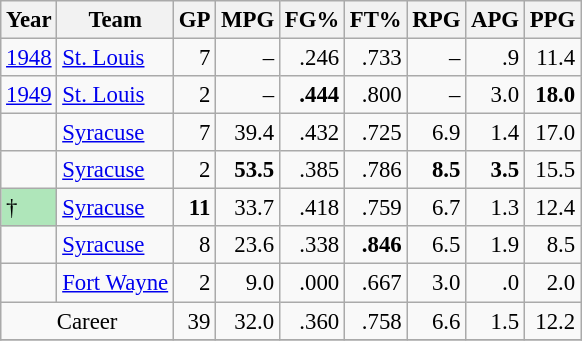<table class="wikitable sortable" style="font-size:95%; text-align:right;">
<tr>
<th>Year</th>
<th>Team</th>
<th>GP</th>
<th>MPG</th>
<th>FG%</th>
<th>FT%</th>
<th>RPG</th>
<th>APG</th>
<th>PPG</th>
</tr>
<tr>
<td style="text-align:left;"><a href='#'>1948</a></td>
<td style="text-align:left;"><a href='#'>St. Louis</a></td>
<td>7</td>
<td>–</td>
<td>.246</td>
<td>.733</td>
<td>–</td>
<td>.9</td>
<td>11.4</td>
</tr>
<tr>
<td style="text-align:left;"><a href='#'>1949</a></td>
<td style="text-align:left;"><a href='#'>St. Louis</a></td>
<td>2</td>
<td>–</td>
<td><strong>.444</strong></td>
<td>.800</td>
<td>–</td>
<td>3.0</td>
<td><strong>18.0</strong></td>
</tr>
<tr>
<td style="text-align:left;"></td>
<td style="text-align:left;"><a href='#'>Syracuse</a></td>
<td>7</td>
<td>39.4</td>
<td>.432</td>
<td>.725</td>
<td>6.9</td>
<td>1.4</td>
<td>17.0</td>
</tr>
<tr>
<td style="text-align:left;"></td>
<td style="text-align:left;"><a href='#'>Syracuse</a></td>
<td>2</td>
<td><strong>53.5</strong></td>
<td>.385</td>
<td>.786</td>
<td><strong>8.5</strong></td>
<td><strong>3.5</strong></td>
<td>15.5</td>
</tr>
<tr>
<td style="text-align:left;background:#afe6ba;">†</td>
<td style="text-align:left;"><a href='#'>Syracuse</a></td>
<td><strong>11</strong></td>
<td>33.7</td>
<td>.418</td>
<td>.759</td>
<td>6.7</td>
<td>1.3</td>
<td>12.4</td>
</tr>
<tr>
<td style="text-align:left;"></td>
<td style="text-align:left;"><a href='#'>Syracuse</a></td>
<td>8</td>
<td>23.6</td>
<td>.338</td>
<td><strong>.846</strong></td>
<td>6.5</td>
<td>1.9</td>
<td>8.5</td>
</tr>
<tr>
<td style="text-align:left;"></td>
<td style="text-align:left;"><a href='#'>Fort Wayne</a></td>
<td>2</td>
<td>9.0</td>
<td>.000</td>
<td>.667</td>
<td>3.0</td>
<td>.0</td>
<td>2.0</td>
</tr>
<tr>
<td style="text-align:center;" colspan="2">Career</td>
<td>39</td>
<td>32.0</td>
<td>.360</td>
<td>.758</td>
<td>6.6</td>
<td>1.5</td>
<td>12.2</td>
</tr>
<tr>
</tr>
</table>
